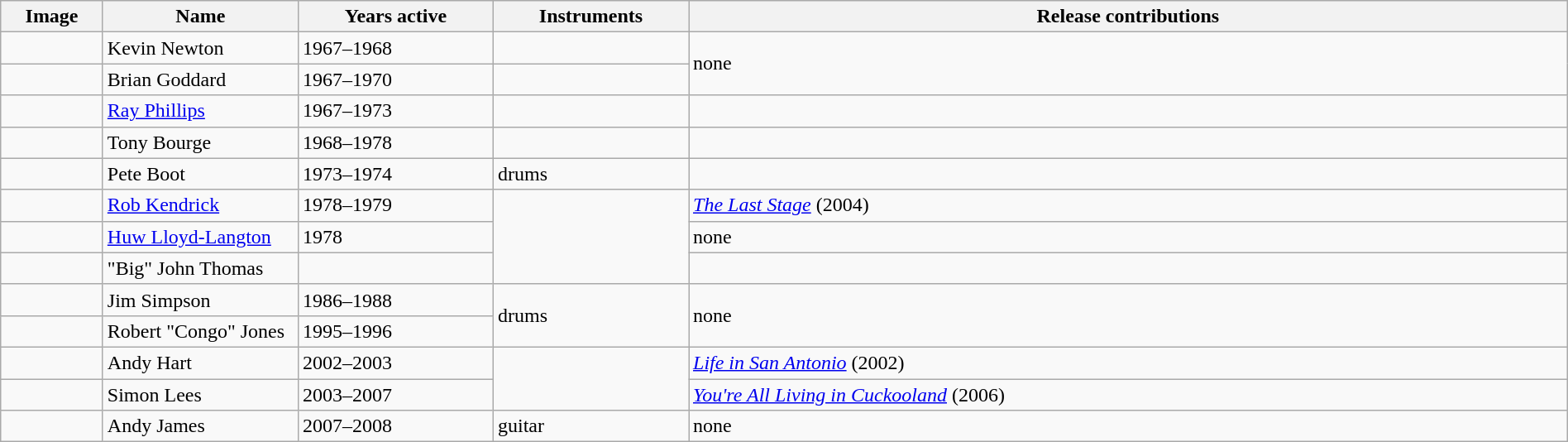<table class="wikitable" border="1" width=100%>
<tr>
<th width="75">Image</th>
<th width="150">Name</th>
<th width="150">Years active</th>
<th width="150">Instruments</th>
<th>Release contributions</th>
</tr>
<tr>
<td></td>
<td>Kevin Newton</td>
<td>1967–1968</td>
<td></td>
<td rowspan="2">none</td>
</tr>
<tr>
<td></td>
<td>Brian Goddard</td>
<td>1967–1970</td>
<td></td>
</tr>
<tr>
<td></td>
<td><a href='#'>Ray Phillips</a></td>
<td>1967–1973</td>
<td></td>
<td></td>
</tr>
<tr>
<td></td>
<td>Tony Bourge</td>
<td>1968–1978</td>
<td></td>
<td></td>
</tr>
<tr>
<td></td>
<td>Pete Boot</td>
<td>1973–1974 </td>
<td>drums</td>
<td></td>
</tr>
<tr>
<td></td>
<td><a href='#'>Rob Kendrick</a></td>
<td>1978–1979</td>
<td rowspan="3"></td>
<td><em><a href='#'>The Last Stage</a></em> (2004) </td>
</tr>
<tr>
<td></td>
<td><a href='#'>Huw Lloyd-Langton</a></td>
<td>1978 </td>
<td>none</td>
</tr>
<tr>
<td></td>
<td>"Big" John Thomas</td>
<td></td>
<td></td>
</tr>
<tr>
<td></td>
<td>Jim Simpson</td>
<td>1986–1988</td>
<td rowspan="2">drums</td>
<td rowspan="2">none</td>
</tr>
<tr>
<td></td>
<td>Robert "Congo" Jones</td>
<td>1995–1996</td>
</tr>
<tr>
<td></td>
<td>Andy Hart</td>
<td>2002–2003</td>
<td rowspan="2"></td>
<td><em><a href='#'>Life in San Antonio</a></em> (2002)</td>
</tr>
<tr>
<td></td>
<td>Simon Lees</td>
<td>2003–2007</td>
<td><em><a href='#'>You're All Living in Cuckooland</a></em> (2006)</td>
</tr>
<tr>
<td></td>
<td>Andy James</td>
<td>2007–2008</td>
<td>guitar</td>
<td>none</td>
</tr>
</table>
